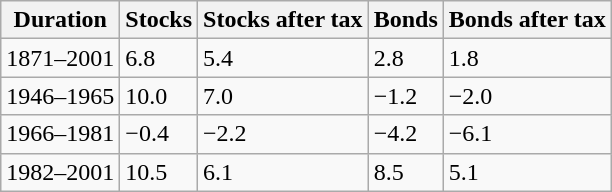<table class="wikitable" style="margin: 1em auto 1em auto">
<tr>
<th>Duration</th>
<th>Stocks</th>
<th>Stocks after tax</th>
<th>Bonds</th>
<th>Bonds after tax</th>
</tr>
<tr>
<td>1871–2001</td>
<td>6.8</td>
<td>5.4</td>
<td>2.8</td>
<td>1.8</td>
</tr>
<tr>
<td>1946–1965</td>
<td>10.0</td>
<td>7.0</td>
<td>−1.2</td>
<td>−2.0</td>
</tr>
<tr>
<td>1966–1981</td>
<td>−0.4</td>
<td>−2.2</td>
<td>−4.2</td>
<td>−6.1</td>
</tr>
<tr>
<td>1982–2001</td>
<td>10.5</td>
<td>6.1</td>
<td>8.5</td>
<td>5.1</td>
</tr>
</table>
